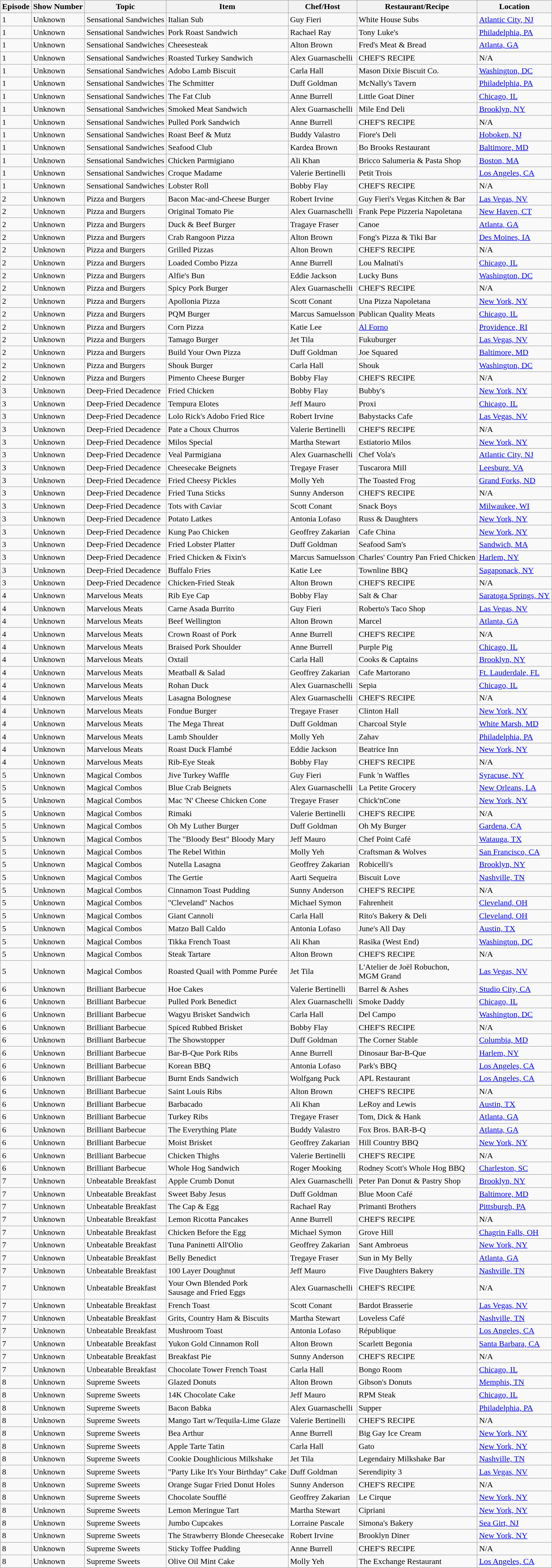<table class="wikitable sortable">
<tr>
<th>Episode</th>
<th>Show Number</th>
<th>Topic</th>
<th>Item</th>
<th>Chef/Host</th>
<th>Restaurant/Recipe</th>
<th>Location</th>
</tr>
<tr>
<td>1</td>
<td>Unknown</td>
<td>Sensational Sandwiches</td>
<td>Italian Sub</td>
<td>Guy Fieri</td>
<td>White House Subs</td>
<td><a href='#'>Atlantic City, NJ</a></td>
</tr>
<tr>
<td>1</td>
<td>Unknown</td>
<td>Sensational Sandwiches</td>
<td>Pork Roast Sandwich</td>
<td>Rachael Ray</td>
<td>Tony Luke's</td>
<td><a href='#'>Philadelphia, PA</a></td>
</tr>
<tr>
<td>1</td>
<td>Unknown</td>
<td>Sensational Sandwiches</td>
<td>Cheesesteak</td>
<td>Alton Brown</td>
<td>Fred's Meat & Bread</td>
<td><a href='#'>Atlanta, GA</a></td>
</tr>
<tr>
<td>1</td>
<td>Unknown</td>
<td>Sensational Sandwiches</td>
<td>Roasted Turkey Sandwich</td>
<td>Alex Guarnaschelli</td>
<td>CHEF'S RECIPE</td>
<td>N/A</td>
</tr>
<tr>
<td>1</td>
<td>Unknown</td>
<td>Sensational Sandwiches</td>
<td>Adobo Lamb Biscuit</td>
<td>Carla Hall</td>
<td>Mason Dixie Biscuit Co.</td>
<td><a href='#'>Washington, DC</a></td>
</tr>
<tr>
<td>1</td>
<td>Unknown</td>
<td>Sensational Sandwiches</td>
<td>The Schmitter</td>
<td>Duff Goldman</td>
<td>McNally's Tavern</td>
<td><a href='#'>Philadelphia, PA</a></td>
</tr>
<tr>
<td>1</td>
<td>Unknown</td>
<td>Sensational Sandwiches</td>
<td>The Fat Club</td>
<td>Anne Burrell</td>
<td>Little Goat Diner</td>
<td><a href='#'>Chicago, IL</a></td>
</tr>
<tr>
<td>1</td>
<td>Unknown</td>
<td>Sensational Sandwiches</td>
<td>Smoked Meat Sandwich</td>
<td>Alex Guarnaschelli</td>
<td>Mile End Deli</td>
<td><a href='#'>Brooklyn, NY</a></td>
</tr>
<tr>
<td>1</td>
<td>Unknown</td>
<td>Sensational Sandwiches</td>
<td>Pulled Pork Sandwich</td>
<td>Anne Burrell</td>
<td>CHEF'S RECIPE</td>
<td>N/A</td>
</tr>
<tr>
<td>1</td>
<td>Unknown</td>
<td>Sensational Sandwiches</td>
<td>Roast Beef & Mutz</td>
<td>Buddy Valastro</td>
<td>Fiore's Deli</td>
<td><a href='#'>Hoboken, NJ</a></td>
</tr>
<tr>
<td>1</td>
<td>Unknown</td>
<td>Sensational Sandwiches</td>
<td>Seafood Club</td>
<td>Kardea Brown</td>
<td>Bo Brooks Restaurant</td>
<td><a href='#'>Baltimore, MD</a></td>
</tr>
<tr>
<td>1</td>
<td>Unknown</td>
<td>Sensational Sandwiches</td>
<td>Chicken Parmigiano</td>
<td>Ali Khan</td>
<td>Bricco Salumeria & Pasta Shop</td>
<td><a href='#'>Boston, MA</a></td>
</tr>
<tr>
<td>1</td>
<td>Unknown</td>
<td>Sensational Sandwiches</td>
<td>Croque Madame</td>
<td>Valerie Bertinelli</td>
<td>Petit Trois</td>
<td><a href='#'>Los Angeles, CA</a></td>
</tr>
<tr>
<td>1</td>
<td>Unknown</td>
<td>Sensational Sandwiches</td>
<td>Lobster Roll</td>
<td>Bobby Flay</td>
<td>CHEF'S RECIPE</td>
<td>N/A</td>
</tr>
<tr>
<td>2</td>
<td>Unknown</td>
<td>Pizza and Burgers</td>
<td>Bacon Mac-and-Cheese Burger</td>
<td>Robert Irvine</td>
<td>Guy Fieri's Vegas Kitchen & Bar</td>
<td><a href='#'>Las Vegas, NV</a></td>
</tr>
<tr>
<td>2</td>
<td>Unknown</td>
<td>Pizza and Burgers</td>
<td>Original Tomato Pie</td>
<td>Alex Guarnaschelli</td>
<td>Frank Pepe Pizzeria Napoletana</td>
<td><a href='#'>New Haven, CT</a></td>
</tr>
<tr>
<td>2</td>
<td>Unknown</td>
<td>Pizza and Burgers</td>
<td>Duck & Beef Burger</td>
<td>Tragaye Fraser</td>
<td>Canoe</td>
<td><a href='#'>Atlanta, GA</a></td>
</tr>
<tr>
<td>2</td>
<td>Unknown</td>
<td>Pizza and Burgers</td>
<td>Crab Rangoon Pizza</td>
<td>Alton Brown</td>
<td>Fong's Pizza & Tiki Bar</td>
<td><a href='#'>Des Moines, IA</a></td>
</tr>
<tr>
<td>2</td>
<td>Unknown</td>
<td>Pizza and Burgers</td>
<td>Grilled Pizzas</td>
<td>Alton Brown</td>
<td>CHEF'S RECIPE</td>
<td>N/A</td>
</tr>
<tr>
<td>2</td>
<td>Unknown</td>
<td>Pizza and Burgers</td>
<td>Loaded Combo Pizza</td>
<td>Anne Burrell</td>
<td>Lou Malnati's</td>
<td><a href='#'>Chicago, IL</a></td>
</tr>
<tr>
<td>2</td>
<td>Unknown</td>
<td>Pizza and Burgers</td>
<td>Alfie's Bun</td>
<td>Eddie Jackson</td>
<td>Lucky Buns</td>
<td><a href='#'>Washington, DC</a></td>
</tr>
<tr>
<td>2</td>
<td>Unknown</td>
<td>Pizza and Burgers</td>
<td>Spicy Pork Burger</td>
<td>Alex Guarnaschelli</td>
<td>CHEF'S RECIPE</td>
<td>N/A</td>
</tr>
<tr>
<td>2</td>
<td>Unknown</td>
<td>Pizza and Burgers</td>
<td>Apollonia Pizza</td>
<td>Scott Conant</td>
<td>Una Pizza Napoletana</td>
<td><a href='#'>New York, NY</a></td>
</tr>
<tr>
<td>2</td>
<td>Unknown</td>
<td>Pizza and Burgers</td>
<td>PQM Burger</td>
<td>Marcus Samuelsson</td>
<td>Publican Quality Meats</td>
<td><a href='#'>Chicago, IL</a></td>
</tr>
<tr>
<td>2</td>
<td>Unknown</td>
<td>Pizza and Burgers</td>
<td>Corn Pizza</td>
<td>Katie Lee</td>
<td><a href='#'>Al Forno</a></td>
<td><a href='#'>Providence, RI</a></td>
</tr>
<tr>
<td>2</td>
<td>Unknown</td>
<td>Pizza and Burgers</td>
<td>Tamago Burger</td>
<td>Jet Tila</td>
<td>Fukuburger</td>
<td><a href='#'>Las Vegas, NV</a></td>
</tr>
<tr>
<td>2</td>
<td>Unknown</td>
<td>Pizza and Burgers</td>
<td>Build Your Own Pizza</td>
<td>Duff Goldman</td>
<td>Joe Squared</td>
<td><a href='#'>Baltimore, MD</a></td>
</tr>
<tr>
<td>2</td>
<td>Unknown</td>
<td>Pizza and Burgers</td>
<td>Shouk Burger</td>
<td>Carla Hall</td>
<td>Shouk</td>
<td><a href='#'>Washington, DC</a></td>
</tr>
<tr>
<td>2</td>
<td>Unknown</td>
<td>Pizza and Burgers</td>
<td>Pimento Cheese Burger</td>
<td>Bobby Flay</td>
<td>CHEF'S RECIPE</td>
<td>N/A</td>
</tr>
<tr>
<td>3</td>
<td>Unknown</td>
<td>Deep-Fried Decadence</td>
<td>Fried Chicken</td>
<td>Bobby Flay</td>
<td>Bubby's</td>
<td><a href='#'>New York, NY</a></td>
</tr>
<tr>
<td>3</td>
<td>Unknown</td>
<td>Deep-Fried Decadence</td>
<td>Tempura Elotes</td>
<td>Jeff Mauro</td>
<td>Proxi</td>
<td><a href='#'>Chicago, IL</a></td>
</tr>
<tr>
<td>3</td>
<td>Unknown</td>
<td>Deep-Fried Decadence</td>
<td>Lolo Rick's Adobo Fried Rice</td>
<td>Robert Irvine</td>
<td>Babystacks Cafe</td>
<td><a href='#'>Las Vegas, NV</a></td>
</tr>
<tr>
<td>3</td>
<td>Unknown</td>
<td>Deep-Fried Decadence</td>
<td>Pate a Choux Churros</td>
<td>Valerie Bertinelli</td>
<td>CHEF'S RECIPE</td>
<td>N/A</td>
</tr>
<tr>
<td>3</td>
<td>Unknown</td>
<td>Deep-Fried Decadence</td>
<td>Milos Special</td>
<td>Martha Stewart</td>
<td>Estiatorio Milos</td>
<td><a href='#'>New York, NY</a></td>
</tr>
<tr>
<td>3</td>
<td>Unknown</td>
<td>Deep-Fried Decadence</td>
<td>Veal Parmigiana</td>
<td>Alex Guarnaschelli</td>
<td>Chef Vola's</td>
<td><a href='#'>Atlantic City, NJ</a></td>
</tr>
<tr>
<td>3</td>
<td>Unknown</td>
<td>Deep-Fried Decadence</td>
<td>Cheesecake Beignets</td>
<td>Tregaye Fraser</td>
<td>Tuscarora Mill</td>
<td><a href='#'>Leesburg, VA</a></td>
</tr>
<tr>
<td>3</td>
<td>Unknown</td>
<td>Deep-Fried Decadence</td>
<td>Fried Cheesy Pickles</td>
<td>Molly Yeh</td>
<td>The Toasted Frog</td>
<td><a href='#'>Grand Forks, ND</a></td>
</tr>
<tr>
<td>3</td>
<td>Unknown</td>
<td>Deep-Fried Decadence</td>
<td>Fried Tuna Sticks</td>
<td>Sunny Anderson</td>
<td>CHEF'S RECIPE</td>
<td>N/A</td>
</tr>
<tr>
<td>3</td>
<td>Unknown</td>
<td>Deep-Fried Decadence</td>
<td>Tots with Caviar</td>
<td>Scott Conant</td>
<td>Snack Boys</td>
<td><a href='#'>Milwaukee, WI</a></td>
</tr>
<tr>
<td>3</td>
<td>Unknown</td>
<td>Deep-Fried Decadence</td>
<td>Potato Latkes</td>
<td>Antonia Lofaso</td>
<td>Russ & Daughters</td>
<td><a href='#'>New York, NY</a></td>
</tr>
<tr>
<td>3</td>
<td>Unknown</td>
<td>Deep-Fried Decadence</td>
<td>Kung Pao Chicken</td>
<td>Geoffrey Zakarian</td>
<td>Cafe China</td>
<td><a href='#'>New York, NY</a></td>
</tr>
<tr>
<td>3</td>
<td>Unknown</td>
<td>Deep-Fried Decadence</td>
<td>Fried Lobster Platter</td>
<td>Duff Goldman</td>
<td>Seafood Sam's</td>
<td><a href='#'>Sandwich, MA</a></td>
</tr>
<tr>
<td>3</td>
<td>Unknown</td>
<td>Deep-Fried Decadence</td>
<td>Fried Chicken & Fixin's</td>
<td>Marcus Samuelsson</td>
<td>Charles' Country Pan Fried Chicken</td>
<td><a href='#'>Harlem, NY</a></td>
</tr>
<tr>
<td>3</td>
<td>Unknown</td>
<td>Deep-Fried Decadence</td>
<td>Buffalo Fries</td>
<td>Katie Lee</td>
<td>Townline BBQ</td>
<td><a href='#'>Sagaponack, NY</a></td>
</tr>
<tr>
<td>3</td>
<td>Unknown</td>
<td>Deep-Fried Decadence</td>
<td>Chicken-Fried Steak</td>
<td>Alton Brown</td>
<td>CHEF'S RECIPE</td>
<td>N/A</td>
</tr>
<tr>
<td>4</td>
<td>Unknown</td>
<td>Marvelous Meats</td>
<td>Rib Eye Cap</td>
<td>Bobby Flay</td>
<td>Salt & Char</td>
<td><a href='#'>Saratoga Springs, NY</a></td>
</tr>
<tr>
<td>4</td>
<td>Unknown</td>
<td>Marvelous Meats</td>
<td>Carne Asada Burrito</td>
<td>Guy Fieri</td>
<td>Roberto's Taco Shop</td>
<td><a href='#'>Las Vegas, NV</a></td>
</tr>
<tr>
<td>4</td>
<td>Unknown</td>
<td>Marvelous Meats</td>
<td>Beef Wellington</td>
<td>Alton Brown</td>
<td>Marcel</td>
<td><a href='#'>Atlanta, GA</a></td>
</tr>
<tr>
<td>4</td>
<td>Unknown</td>
<td>Marvelous Meats</td>
<td>Crown Roast of Pork</td>
<td>Anne Burrell</td>
<td>CHEF'S RECIPE</td>
<td>N/A</td>
</tr>
<tr>
<td>4</td>
<td>Unknown</td>
<td>Marvelous Meats</td>
<td>Braised Pork Shoulder</td>
<td>Anne Burrell</td>
<td>Purple Pig</td>
<td><a href='#'>Chicago, IL</a></td>
</tr>
<tr>
<td>4</td>
<td>Unknown</td>
<td>Marvelous Meats</td>
<td>Oxtail</td>
<td>Carla Hall</td>
<td>Cooks & Captains</td>
<td><a href='#'>Brooklyn, NY</a></td>
</tr>
<tr>
<td>4</td>
<td>Unknown</td>
<td>Marvelous Meats</td>
<td>Meatball & Salad</td>
<td>Geoffrey Zakarian</td>
<td>Cafe Martorano</td>
<td><a href='#'>Ft. Lauderdale, FL</a></td>
</tr>
<tr>
<td>4</td>
<td>Unknown</td>
<td>Marvelous Meats</td>
<td>Rohan Duck</td>
<td>Alex Guarnaschelli</td>
<td>Sepia</td>
<td><a href='#'>Chicago, IL</a></td>
</tr>
<tr>
<td>4</td>
<td>Unknown</td>
<td>Marvelous Meats</td>
<td>Lasagna Bolognese</td>
<td>Alex Guarnaschelli</td>
<td>CHEF'S RECIPE</td>
<td>N/A</td>
</tr>
<tr>
<td>4</td>
<td>Unknown</td>
<td>Marvelous Meats</td>
<td>Fondue Burger</td>
<td>Tregaye Fraser</td>
<td>Clinton Hall</td>
<td><a href='#'>New York, NY</a></td>
</tr>
<tr>
<td>4</td>
<td>Unknown</td>
<td>Marvelous Meats</td>
<td>The Mega Threat</td>
<td>Duff Goldman</td>
<td>Charcoal Style</td>
<td><a href='#'>White Marsh, MD</a></td>
</tr>
<tr>
<td>4</td>
<td>Unknown</td>
<td>Marvelous Meats</td>
<td>Lamb Shoulder</td>
<td>Molly Yeh</td>
<td>Zahav</td>
<td><a href='#'>Philadelphia, PA</a></td>
</tr>
<tr>
<td>4</td>
<td>Unknown</td>
<td>Marvelous Meats</td>
<td>Roast Duck Flambé</td>
<td>Eddie Jackson</td>
<td>Beatrice Inn</td>
<td><a href='#'>New York, NY</a></td>
</tr>
<tr>
<td>4</td>
<td>Unknown</td>
<td>Marvelous Meats</td>
<td>Rib-Eye Steak</td>
<td>Bobby Flay</td>
<td>CHEF'S RECIPE</td>
<td>N/A</td>
</tr>
<tr>
<td>5</td>
<td>Unknown</td>
<td>Magical Combos</td>
<td>Jive Turkey Waffle</td>
<td>Guy Fieri</td>
<td>Funk 'n Waffles</td>
<td><a href='#'>Syracuse, NY</a></td>
</tr>
<tr>
<td>5</td>
<td>Unknown</td>
<td>Magical Combos</td>
<td>Blue Crab Beignets</td>
<td>Alex Guarnaschelli</td>
<td>La Petite Grocery</td>
<td><a href='#'>New Orleans, LA</a></td>
</tr>
<tr>
<td>5</td>
<td>Unknown</td>
<td>Magical Combos</td>
<td>Mac 'N' Cheese Chicken Cone</td>
<td>Tregaye Fraser</td>
<td>Chick'nCone</td>
<td><a href='#'>New York, NY</a></td>
</tr>
<tr>
<td>5</td>
<td>Unknown</td>
<td>Magical Combos</td>
<td>Rimaki</td>
<td>Valerie Bertinelli</td>
<td>CHEF'S RECIPE</td>
<td>N/A</td>
</tr>
<tr>
<td>5</td>
<td>Unknown</td>
<td>Magical Combos</td>
<td>Oh My Luther Burger</td>
<td>Duff Goldman</td>
<td>Oh My Burger</td>
<td><a href='#'>Gardena, CA</a></td>
</tr>
<tr>
<td>5</td>
<td>Unknown</td>
<td>Magical Combos</td>
<td>The "Bloody Best" Bloody Mary</td>
<td>Jeff Mauro</td>
<td>Chef Point Café</td>
<td><a href='#'>Watauga, TX</a></td>
</tr>
<tr>
<td>5</td>
<td>Unknown</td>
<td>Magical Combos</td>
<td>The Rebel Within</td>
<td>Molly Yeh</td>
<td>Craftsman & Wolves</td>
<td><a href='#'>San Francisco, CA</a></td>
</tr>
<tr>
<td>5</td>
<td>Unknown</td>
<td>Magical Combos</td>
<td>Nutella Lasagna</td>
<td>Geoffrey Zakarian</td>
<td>Robicelli's</td>
<td><a href='#'>Brooklyn, NY</a></td>
</tr>
<tr>
<td>5</td>
<td>Unknown</td>
<td>Magical Combos</td>
<td>The Gertie</td>
<td>Aarti Sequeira</td>
<td>Biscuit Love</td>
<td><a href='#'>Nashville, TN</a></td>
</tr>
<tr>
<td>5</td>
<td>Unknown</td>
<td>Magical Combos</td>
<td>Cinnamon Toast Pudding</td>
<td>Sunny Anderson</td>
<td>CHEF'S RECIPE</td>
<td>N/A</td>
</tr>
<tr>
<td>5</td>
<td>Unknown</td>
<td>Magical Combos</td>
<td>"Cleveland" Nachos</td>
<td>Michael Symon</td>
<td>Fahrenheit</td>
<td><a href='#'>Cleveland, OH</a></td>
</tr>
<tr>
<td>5</td>
<td>Unknown</td>
<td>Magical Combos</td>
<td>Giant Cannoli</td>
<td>Carla Hall</td>
<td>Rito's Bakery & Deli</td>
<td><a href='#'>Cleveland, OH</a></td>
</tr>
<tr>
<td>5</td>
<td>Unknown</td>
<td>Magical Combos</td>
<td>Matzo Ball Caldo</td>
<td>Antonia Lofaso</td>
<td>June's All Day</td>
<td><a href='#'>Austin, TX</a></td>
</tr>
<tr>
<td>5</td>
<td>Unknown</td>
<td>Magical Combos</td>
<td>Tikka French Toast</td>
<td>Ali Khan</td>
<td>Rasika (West End)</td>
<td><a href='#'>Washington, DC</a></td>
</tr>
<tr>
<td>5</td>
<td>Unknown</td>
<td>Magical Combos</td>
<td>Steak Tartare</td>
<td>Alton Brown</td>
<td>CHEF'S RECIPE</td>
<td>N/A</td>
</tr>
<tr>
<td>5</td>
<td>Unknown</td>
<td>Magical Combos</td>
<td>Roasted Quail with Pomme Purée</td>
<td>Jet Tila</td>
<td>L'Atelier de Joël Robuchon,<br> MGM Grand</td>
<td><a href='#'>Las Vegas, NV</a></td>
</tr>
<tr>
<td>6</td>
<td>Unknown</td>
<td>Brilliant Barbecue</td>
<td>Hoe Cakes</td>
<td>Valerie Bertinelli</td>
<td>Barrel & Ashes</td>
<td><a href='#'>Studio City, CA</a></td>
</tr>
<tr>
<td>6</td>
<td>Unknown</td>
<td>Brilliant Barbecue</td>
<td>Pulled Pork Benedict</td>
<td>Alex Guarnaschelli</td>
<td>Smoke Daddy</td>
<td><a href='#'>Chicago, IL</a></td>
</tr>
<tr>
<td>6</td>
<td>Unknown</td>
<td>Brilliant Barbecue</td>
<td>Wagyu Brisket Sandwich</td>
<td>Carla Hall</td>
<td>Del Campo</td>
<td><a href='#'>Washington, DC</a></td>
</tr>
<tr>
<td>6</td>
<td>Unknown</td>
<td>Brilliant Barbecue</td>
<td>Spiced Rubbed Brisket</td>
<td>Bobby Flay</td>
<td>CHEF'S RECIPE</td>
<td>N/A</td>
</tr>
<tr>
<td>6</td>
<td>Unknown</td>
<td>Brilliant Barbecue</td>
<td>The Showstopper</td>
<td>Duff Goldman</td>
<td>The Corner Stable</td>
<td><a href='#'>Columbia, MD</a></td>
</tr>
<tr>
<td>6</td>
<td>Unknown</td>
<td>Brilliant Barbecue</td>
<td>Bar-B-Que Pork Ribs</td>
<td>Anne Burrell</td>
<td>Dinosaur Bar-B-Que</td>
<td><a href='#'>Harlem, NY</a></td>
</tr>
<tr>
<td>6</td>
<td>Unknown</td>
<td>Brilliant Barbecue</td>
<td>Korean BBQ</td>
<td>Antonia Lofaso</td>
<td>Park's BBQ</td>
<td><a href='#'>Los Angeles, CA</a></td>
</tr>
<tr>
<td>6</td>
<td>Unknown</td>
<td>Brilliant Barbecue</td>
<td>Burnt Ends Sandwich</td>
<td>Wolfgang Puck</td>
<td>APL Restaurant</td>
<td><a href='#'>Los Angeles, CA</a></td>
</tr>
<tr>
<td>6</td>
<td>Unknown</td>
<td>Brilliant Barbecue</td>
<td>Saint Louis Ribs</td>
<td>Alton Brown</td>
<td>CHEF'S RECIPE</td>
<td>N/A</td>
</tr>
<tr>
<td>6</td>
<td>Unknown</td>
<td>Brilliant Barbecue</td>
<td>Barbacado</td>
<td>Ali Khan</td>
<td>LeRoy and Lewis</td>
<td><a href='#'>Austin, TX</a></td>
</tr>
<tr>
<td>6</td>
<td>Unknown</td>
<td>Brilliant Barbecue</td>
<td>Turkey Ribs</td>
<td>Tregaye Fraser</td>
<td>Tom, Dick & Hank</td>
<td><a href='#'>Atlanta, GA</a></td>
</tr>
<tr>
<td>6</td>
<td>Unknown</td>
<td>Brilliant Barbecue</td>
<td>The Everything Plate</td>
<td>Buddy Valastro</td>
<td>Fox Bros. BAR-B-Q</td>
<td><a href='#'>Atlanta, GA</a></td>
</tr>
<tr>
<td>6</td>
<td>Unknown</td>
<td>Brilliant Barbecue</td>
<td>Moist Brisket</td>
<td>Geoffrey Zakarian</td>
<td>Hill Country BBQ</td>
<td><a href='#'>New York, NY</a></td>
</tr>
<tr>
<td>6</td>
<td>Unknown</td>
<td>Brilliant Barbecue</td>
<td>Chicken Thighs</td>
<td>Valerie Bertinelli</td>
<td>CHEF'S RECIPE</td>
<td>N/A</td>
</tr>
<tr>
<td>6</td>
<td>Unknown</td>
<td>Brilliant Barbecue</td>
<td>Whole Hog Sandwich</td>
<td>Roger Mooking</td>
<td>Rodney Scott's Whole Hog BBQ</td>
<td><a href='#'>Charleston, SC</a></td>
</tr>
<tr>
<td>7</td>
<td>Unknown</td>
<td>Unbeatable Breakfast</td>
<td>Apple Crumb Donut</td>
<td>Alex Guarnaschelli</td>
<td>Peter Pan Donut & Pastry Shop</td>
<td><a href='#'>Brooklyn, NY</a></td>
</tr>
<tr>
<td>7</td>
<td>Unknown</td>
<td>Unbeatable Breakfast</td>
<td>Sweet Baby Jesus</td>
<td>Duff Goldman</td>
<td>Blue Moon Café</td>
<td><a href='#'>Baltimore, MD</a></td>
</tr>
<tr>
<td>7</td>
<td>Unknown</td>
<td>Unbeatable Breakfast</td>
<td>The Cap & Egg</td>
<td>Rachael Ray</td>
<td>Primanti Brothers</td>
<td><a href='#'>Pittsburgh, PA</a></td>
</tr>
<tr>
<td>7</td>
<td>Unknown</td>
<td>Unbeatable Breakfast</td>
<td>Lemon Ricotta Pancakes</td>
<td>Anne Burrell</td>
<td>CHEF'S RECIPE</td>
<td>N/A</td>
</tr>
<tr>
<td>7</td>
<td>Unknown</td>
<td>Unbeatable Breakfast</td>
<td>Chicken Before the Egg</td>
<td>Michael Symon</td>
<td>Grove Hill</td>
<td><a href='#'>Chagrin Falls, OH</a></td>
</tr>
<tr>
<td>7</td>
<td>Unknown</td>
<td>Unbeatable Breakfast</td>
<td>Tuna Paninetti All'Olio</td>
<td>Geoffrey Zakarian</td>
<td>Sant Ambroeus</td>
<td><a href='#'>New York, NY</a></td>
</tr>
<tr>
<td>7</td>
<td>Unknown</td>
<td>Unbeatable Breakfast</td>
<td>Belly Benedict</td>
<td>Tregaye Fraser</td>
<td>Sun in My Belly</td>
<td><a href='#'>Atlanta, GA</a></td>
</tr>
<tr>
<td>7</td>
<td>Unknown</td>
<td>Unbeatable Breakfast</td>
<td>100 Layer Doughnut</td>
<td>Jeff Mauro</td>
<td>Five Daughters Bakery</td>
<td><a href='#'>Nashville, TN</a></td>
</tr>
<tr>
<td>7</td>
<td>Unknown</td>
<td>Unbeatable Breakfast</td>
<td>Your Own Blended Pork<br>Sausage and Fried Eggs</td>
<td>Alex Guarnaschelli</td>
<td>CHEF'S RECIPE</td>
<td>N/A</td>
</tr>
<tr>
<td>7</td>
<td>Unknown</td>
<td>Unbeatable Breakfast</td>
<td>French Toast</td>
<td>Scott Conant</td>
<td>Bardot Brasserie</td>
<td><a href='#'>Las Vegas, NV</a></td>
</tr>
<tr>
<td>7</td>
<td>Unknown</td>
<td>Unbeatable Breakfast</td>
<td>Grits, Country Ham & Biscuits</td>
<td>Martha Stewart</td>
<td>Loveless Café</td>
<td><a href='#'>Nashville, TN</a></td>
</tr>
<tr>
<td>7</td>
<td>Unknown</td>
<td>Unbeatable Breakfast</td>
<td>Mushroom Toast</td>
<td>Antonia Lofaso</td>
<td>République</td>
<td><a href='#'>Los Angeles, CA</a></td>
</tr>
<tr>
<td>7</td>
<td>Unknown</td>
<td>Unbeatable Breakfast</td>
<td>Yukon Gold Cinnamon Roll</td>
<td>Alton Brown</td>
<td>Scarlett Begonia</td>
<td><a href='#'>Santa Barbara, CA</a></td>
</tr>
<tr>
<td>7</td>
<td>Unknown</td>
<td>Unbeatable Breakfast</td>
<td>Breakfast Pie</td>
<td>Sunny Anderson</td>
<td>CHEF'S RECIPE</td>
<td>N/A</td>
</tr>
<tr>
<td>7</td>
<td>Unknown</td>
<td>Unbeatable Breakfast</td>
<td>Chocolate Tower French Toast</td>
<td>Carla Hall</td>
<td>Bongo Room</td>
<td><a href='#'>Chicago, IL</a></td>
</tr>
<tr>
<td>8</td>
<td>Unknown</td>
<td>Supreme Sweets</td>
<td>Glazed Donuts</td>
<td>Alton Brown</td>
<td>Gibson's Donuts</td>
<td><a href='#'>Memphis, TN</a></td>
</tr>
<tr>
<td>8</td>
<td>Unknown</td>
<td>Supreme Sweets</td>
<td>14K Chocolate Cake</td>
<td>Jeff Mauro</td>
<td>RPM Steak</td>
<td><a href='#'>Chicago, IL</a></td>
</tr>
<tr>
<td>8</td>
<td>Unknown</td>
<td>Supreme Sweets</td>
<td>Bacon Babka</td>
<td>Alex Guarnaschelli</td>
<td>Supper</td>
<td><a href='#'>Philadelphia, PA</a></td>
</tr>
<tr>
<td>8</td>
<td>Unknown</td>
<td>Supreme Sweets</td>
<td>Mango Tart w/Tequila-Lime Glaze</td>
<td>Valerie Bertinelli</td>
<td>CHEF'S RECIPE</td>
<td>N/A</td>
</tr>
<tr>
<td>8</td>
<td>Unknown</td>
<td>Supreme Sweets</td>
<td>Bea Arthur</td>
<td>Anne Burrell</td>
<td>Big Gay Ice Cream</td>
<td><a href='#'>New York, NY</a></td>
</tr>
<tr>
<td>8</td>
<td>Unknown</td>
<td>Supreme Sweets</td>
<td>Apple Tarte Tatin</td>
<td>Carla Hall</td>
<td>Gato</td>
<td><a href='#'>New York, NY</a></td>
</tr>
<tr>
<td>8</td>
<td>Unknown</td>
<td>Supreme Sweets</td>
<td>Cookie Doughlicious Milkshake</td>
<td>Jet Tila</td>
<td>Legendairy Milkshake Bar</td>
<td><a href='#'>Nashville, TN</a></td>
</tr>
<tr>
<td>8</td>
<td>Unknown</td>
<td>Supreme Sweets</td>
<td>"Party Like It's Your Birthday" Cake</td>
<td>Duff Goldman</td>
<td>Serendipity 3</td>
<td><a href='#'>Las Vegas, NV</a></td>
</tr>
<tr>
<td>8</td>
<td>Unknown</td>
<td>Supreme Sweets</td>
<td>Orange Sugar Fried Donut Holes</td>
<td>Sunny Anderson</td>
<td>CHEF'S RECIPE</td>
<td>N/A</td>
</tr>
<tr>
<td>8</td>
<td>Unknown</td>
<td>Supreme Sweets</td>
<td>Chocolate Soufflé</td>
<td>Geoffrey Zakarian</td>
<td>Le Cirque</td>
<td><a href='#'>New York, NY</a></td>
</tr>
<tr>
<td>8</td>
<td>Unknown</td>
<td>Supreme Sweets</td>
<td>Lemon Meringue Tart</td>
<td>Martha Stewart</td>
<td>Cipriani</td>
<td><a href='#'>New York, NY</a></td>
</tr>
<tr>
<td>8</td>
<td>Unknown</td>
<td>Supreme Sweets</td>
<td>Jumbo Cupcakes</td>
<td>Lorraine Pascale</td>
<td>Simona's Bakery</td>
<td><a href='#'>Sea Girt, NJ</a></td>
</tr>
<tr>
<td>8</td>
<td>Unknown</td>
<td>Supreme Sweets</td>
<td>The Strawberry Blonde Cheesecake</td>
<td>Robert Irvine</td>
<td>Brooklyn Diner</td>
<td><a href='#'>New York, NY</a></td>
</tr>
<tr>
<td>8</td>
<td>Unknown</td>
<td>Supreme Sweets</td>
<td>Sticky Toffee Pudding</td>
<td>Anne Burrell</td>
<td>CHEF'S RECIPE</td>
<td>N/A</td>
</tr>
<tr>
<td>8</td>
<td>Unknown</td>
<td>Supreme Sweets</td>
<td>Olive Oil Mint Cake</td>
<td>Molly Yeh</td>
<td>The Exchange Restaurant</td>
<td><a href='#'>Los Angeles, CA</a></td>
</tr>
</table>
